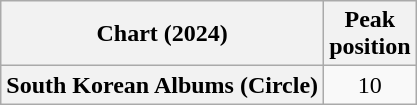<table class="wikitable plainrowheaders" style="text-align:center">
<tr>
<th scope="col">Chart (2024)</th>
<th scope="col">Peak<br>position</th>
</tr>
<tr>
<th scope="row">South Korean Albums (Circle)</th>
<td>10</td>
</tr>
</table>
